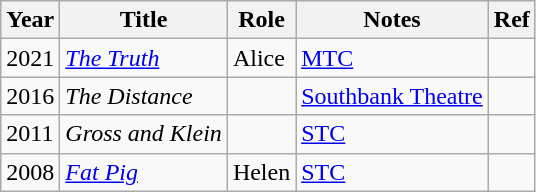<table class="wikitable sortable">
<tr>
<th>Year</th>
<th>Title</th>
<th>Role</th>
<th>Notes</th>
<th>Ref</th>
</tr>
<tr>
<td>2021</td>
<td><em><a href='#'>The Truth</a></em></td>
<td>Alice</td>
<td><a href='#'>MTC</a></td>
<td></td>
</tr>
<tr>
<td>2016</td>
<td><em>The Distance</em></td>
<td></td>
<td><a href='#'>Southbank Theatre</a></td>
<td></td>
</tr>
<tr>
<td>2011</td>
<td><em>Gross and Klein</em></td>
<td></td>
<td><a href='#'>STC</a></td>
<td></td>
</tr>
<tr>
<td>2008</td>
<td><em><a href='#'>Fat Pig</a></em></td>
<td>Helen</td>
<td><a href='#'>STC</a></td>
<td></td>
</tr>
</table>
